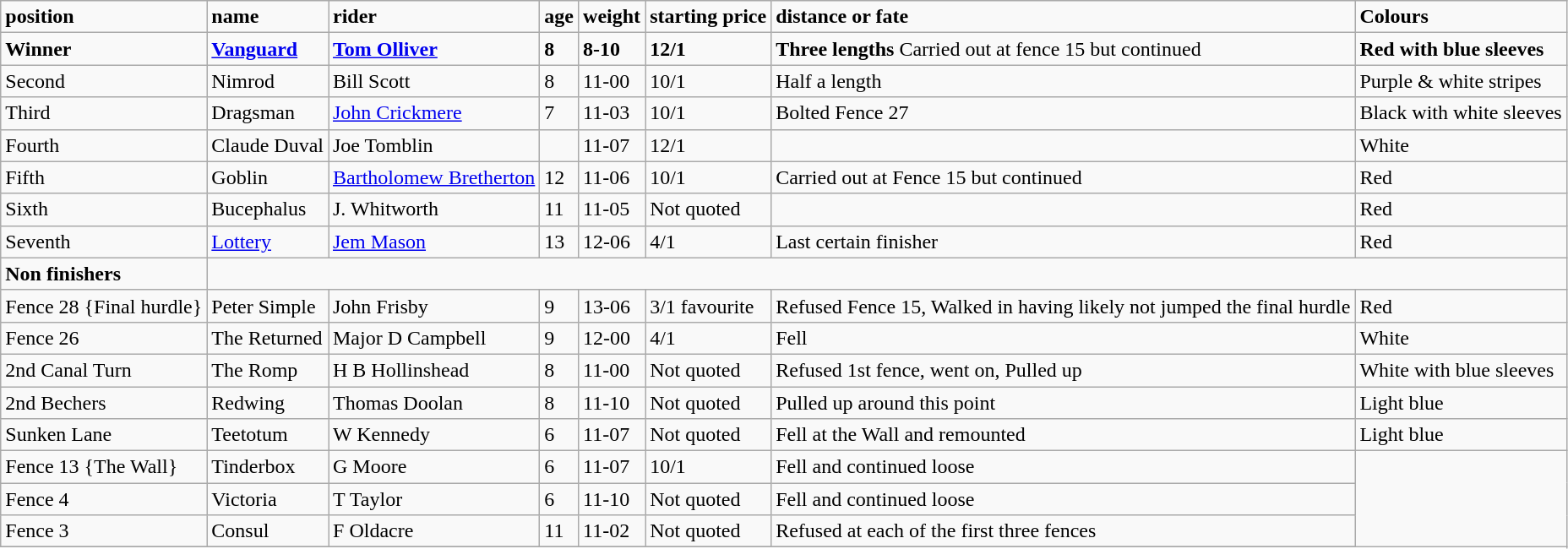<table class="wikitable sortable">
<tr>
<td><strong>position</strong></td>
<td><strong>name</strong></td>
<td><strong>rider</strong></td>
<td><strong>age</strong></td>
<td><strong>weight</strong></td>
<td><strong>starting price</strong></td>
<td><strong>distance or fate</strong></td>
<td><strong>Colours</strong></td>
</tr>
<tr>
<td><strong>Winner</strong></td>
<td><strong><a href='#'>Vanguard</a></strong></td>
<td><strong><a href='#'>Tom Olliver</a></strong></td>
<td><strong>8</strong></td>
<td><strong>8-10</strong></td>
<td><strong>12/1</strong></td>
<td><strong>Three lengths</strong> Carried out at fence 15 but continued</td>
<td><strong>Red with blue sleeves</strong></td>
</tr>
<tr>
<td>Second</td>
<td>Nimrod</td>
<td>Bill Scott</td>
<td>8</td>
<td>11-00</td>
<td>10/1</td>
<td>Half a length</td>
<td>Purple & white stripes</td>
</tr>
<tr>
<td>Third</td>
<td>Dragsman</td>
<td><a href='#'>John Crickmere</a></td>
<td>7</td>
<td>11-03</td>
<td>10/1</td>
<td>Bolted Fence 27</td>
<td>Black with white sleeves</td>
</tr>
<tr>
<td>Fourth</td>
<td>Claude Duval</td>
<td>Joe Tomblin</td>
<td></td>
<td>11-07</td>
<td>12/1</td>
<td></td>
<td>White</td>
</tr>
<tr>
<td>Fifth</td>
<td>Goblin</td>
<td><a href='#'>Bartholomew Bretherton</a></td>
<td>12</td>
<td>11-06</td>
<td>10/1</td>
<td>Carried out at Fence 15 but continued</td>
<td>Red</td>
</tr>
<tr>
<td>Sixth</td>
<td>Bucephalus</td>
<td>J. Whitworth</td>
<td>11</td>
<td>11-05</td>
<td>Not quoted</td>
<td></td>
<td>Red</td>
</tr>
<tr>
<td>Seventh</td>
<td><a href='#'>Lottery</a></td>
<td><a href='#'>Jem Mason</a></td>
<td>13</td>
<td>12-06</td>
<td>4/1</td>
<td>Last certain finisher</td>
<td>Red</td>
</tr>
<tr>
<td><strong>Non finishers</strong></td>
</tr>
<tr>
<td>Fence 28 {Final hurdle}</td>
<td>Peter Simple</td>
<td>John Frisby</td>
<td>9</td>
<td>13-06</td>
<td>3/1 favourite</td>
<td>Refused Fence 15, Walked in having likely not jumped the final hurdle</td>
<td>Red</td>
</tr>
<tr>
<td>Fence 26</td>
<td>The Returned</td>
<td>Major D Campbell</td>
<td>9</td>
<td>12-00</td>
<td>4/1</td>
<td>Fell</td>
<td>White</td>
</tr>
<tr>
<td>2nd Canal Turn</td>
<td>The Romp</td>
<td>H B Hollinshead</td>
<td>8</td>
<td>11-00</td>
<td>Not quoted</td>
<td>Refused 1st fence, went on, Pulled up</td>
<td>White with blue sleeves</td>
</tr>
<tr>
<td>2nd Bechers</td>
<td>Redwing</td>
<td>Thomas Doolan</td>
<td>8</td>
<td>11-10</td>
<td>Not quoted</td>
<td>Pulled up around this point</td>
<td>Light blue</td>
</tr>
<tr>
<td>Sunken Lane</td>
<td>Teetotum</td>
<td>W Kennedy</td>
<td>6</td>
<td>11-07</td>
<td>Not quoted</td>
<td>Fell at the Wall and remounted</td>
<td>Light blue</td>
</tr>
<tr>
<td>Fence 13 {The Wall}</td>
<td>Tinderbox</td>
<td>G Moore</td>
<td>6</td>
<td>11-07</td>
<td>10/1</td>
<td>Fell and continued loose</td>
</tr>
<tr>
<td>Fence 4</td>
<td>Victoria</td>
<td>T Taylor</td>
<td>6</td>
<td>11-10</td>
<td>Not quoted</td>
<td>Fell and continued loose</td>
</tr>
<tr>
<td>Fence 3</td>
<td>Consul</td>
<td>F Oldacre</td>
<td>11</td>
<td>11-02</td>
<td>Not quoted</td>
<td>Refused at each of the first three fences</td>
</tr>
<tr>
</tr>
</table>
